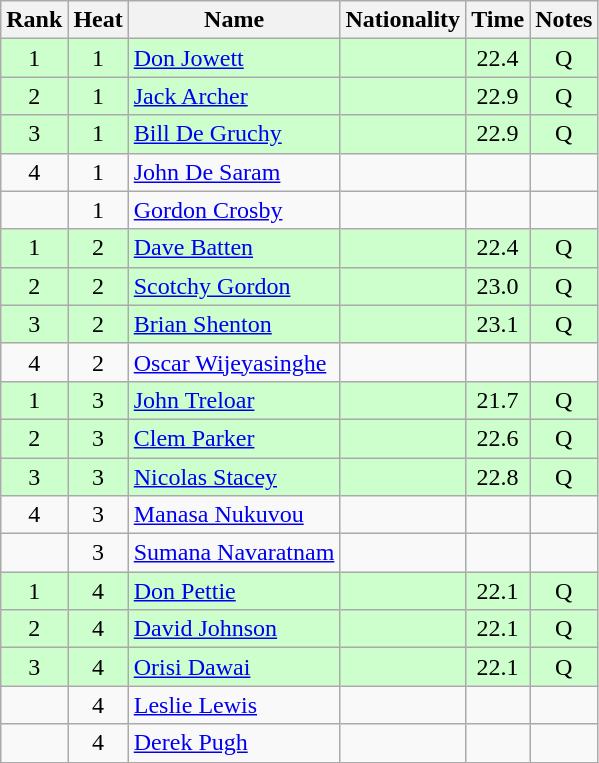<table class="wikitable sortable" style="text-align:center">
<tr>
<th>Rank</th>
<th>Heat</th>
<th>Name</th>
<th>Nationality</th>
<th>Time</th>
<th>Notes</th>
</tr>
<tr bgcolor=ccffcc>
<td>1</td>
<td>1</td>
<td align=left><a href='#'>Don Jowett</a></td>
<td align=left></td>
<td>22.4</td>
<td>Q</td>
</tr>
<tr bgcolor=ccffcc>
<td>2</td>
<td>1</td>
<td align=left><a href='#'>Jack Archer</a></td>
<td align=left></td>
<td>22.9</td>
<td>Q</td>
</tr>
<tr bgcolor=ccffcc>
<td>3</td>
<td>1</td>
<td align=left><a href='#'>Bill De Gruchy</a></td>
<td align=left></td>
<td>22.9</td>
<td>Q</td>
</tr>
<tr>
<td>4</td>
<td>1</td>
<td align=left><a href='#'>John De Saram</a></td>
<td align=left></td>
<td></td>
<td></td>
</tr>
<tr>
<td></td>
<td>1</td>
<td align=left><a href='#'>Gordon Crosby</a></td>
<td align=left></td>
<td></td>
<td></td>
</tr>
<tr bgcolor=ccffcc>
<td>1</td>
<td>2</td>
<td align=left><a href='#'>Dave Batten</a></td>
<td align=left></td>
<td>22.4</td>
<td>Q</td>
</tr>
<tr bgcolor=ccffcc>
<td>2</td>
<td>2</td>
<td align=left><a href='#'>Scotchy Gordon</a></td>
<td align=left></td>
<td>23.0</td>
<td>Q</td>
</tr>
<tr bgcolor=ccffcc>
<td>3</td>
<td>2</td>
<td align=left><a href='#'>Brian Shenton</a></td>
<td align=left></td>
<td>23.1</td>
<td>Q</td>
</tr>
<tr>
<td>4</td>
<td>2</td>
<td align=left><a href='#'>Oscar Wijeyasinghe</a></td>
<td align=left></td>
<td></td>
<td></td>
</tr>
<tr bgcolor=ccffcc>
<td>1</td>
<td>3</td>
<td align=left><a href='#'>John Treloar</a></td>
<td align=left></td>
<td>21.7</td>
<td>Q</td>
</tr>
<tr bgcolor=ccffcc>
<td>2</td>
<td>3</td>
<td align=left><a href='#'>Clem Parker</a></td>
<td align=left></td>
<td>22.6</td>
<td>Q</td>
</tr>
<tr bgcolor=ccffcc>
<td>3</td>
<td>3</td>
<td align=left><a href='#'>Nicolas Stacey</a></td>
<td align=left></td>
<td>22.8</td>
<td>Q</td>
</tr>
<tr>
<td>4</td>
<td>3</td>
<td align=left><a href='#'>Manasa Nukuvou</a></td>
<td align=left></td>
<td></td>
<td></td>
</tr>
<tr>
<td></td>
<td>3</td>
<td align=left><a href='#'>Sumana Navaratnam</a></td>
<td align=left></td>
<td></td>
<td></td>
</tr>
<tr bgcolor=ccffcc>
<td>1</td>
<td>4</td>
<td align=left><a href='#'>Don Pettie</a></td>
<td align=left></td>
<td>22.1</td>
<td>Q</td>
</tr>
<tr bgcolor=ccffcc>
<td>2</td>
<td>4</td>
<td align=left><a href='#'>David Johnson</a></td>
<td align=left></td>
<td>22.1</td>
<td>Q</td>
</tr>
<tr bgcolor=ccffcc>
<td>3</td>
<td>4</td>
<td align=left><a href='#'>Orisi Dawai</a></td>
<td align=left></td>
<td>22.1</td>
<td>Q</td>
</tr>
<tr>
<td></td>
<td>4</td>
<td align=left><a href='#'>Leslie Lewis</a></td>
<td align=left></td>
<td></td>
<td></td>
</tr>
<tr>
<td></td>
<td>4</td>
<td align=left><a href='#'>Derek Pugh</a></td>
<td align=left></td>
<td></td>
<td></td>
</tr>
</table>
